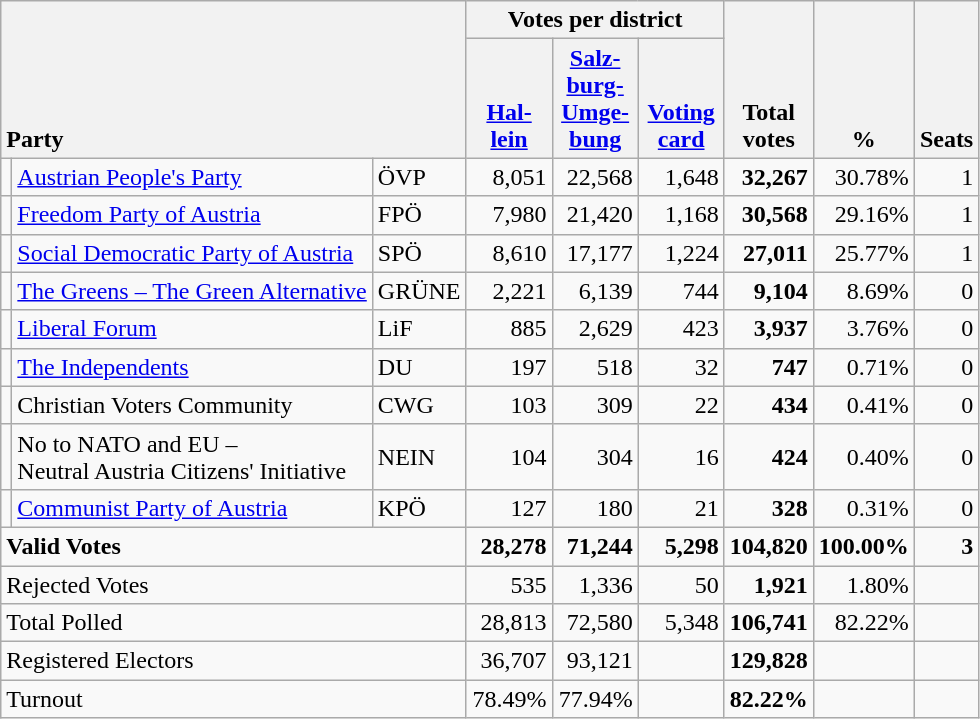<table class="wikitable" border="1" style="text-align:right;">
<tr>
<th style="text-align:left;" valign=bottom rowspan=2 colspan=3>Party</th>
<th colspan=3>Votes per district</th>
<th align=center valign=bottom rowspan=2 width="50">Total<br>votes</th>
<th align=center valign=bottom rowspan=2 width="50">%</th>
<th align=center valign=bottom rowspan=2>Seats</th>
</tr>
<tr>
<th align=center valign=bottom width="50"><a href='#'>Hal-<br>lein</a></th>
<th align=center valign=bottom width="50"><a href='#'>Salz-<br>burg-<br>Umge-<br>bung</a></th>
<th align=center valign=bottom width="50"><a href='#'>Voting<br>card</a></th>
</tr>
<tr>
<td></td>
<td align=left><a href='#'>Austrian People's Party</a></td>
<td align=left>ÖVP</td>
<td>8,051</td>
<td>22,568</td>
<td>1,648</td>
<td><strong>32,267</strong></td>
<td>30.78%</td>
<td>1</td>
</tr>
<tr>
<td></td>
<td align=left><a href='#'>Freedom Party of Austria</a></td>
<td align=left>FPÖ</td>
<td>7,980</td>
<td>21,420</td>
<td>1,168</td>
<td><strong>30,568</strong></td>
<td>29.16%</td>
<td>1</td>
</tr>
<tr>
<td></td>
<td align=left><a href='#'>Social Democratic Party of Austria</a></td>
<td align=left>SPÖ</td>
<td>8,610</td>
<td>17,177</td>
<td>1,224</td>
<td><strong>27,011</strong></td>
<td>25.77%</td>
<td>1</td>
</tr>
<tr>
<td></td>
<td align=left style="white-space: nowrap;"><a href='#'>The Greens – The Green Alternative</a></td>
<td align=left>GRÜNE</td>
<td>2,221</td>
<td>6,139</td>
<td>744</td>
<td><strong>9,104</strong></td>
<td>8.69%</td>
<td>0</td>
</tr>
<tr>
<td></td>
<td align=left><a href='#'>Liberal Forum</a></td>
<td align=left>LiF</td>
<td>885</td>
<td>2,629</td>
<td>423</td>
<td><strong>3,937</strong></td>
<td>3.76%</td>
<td>0</td>
</tr>
<tr>
<td></td>
<td align=left><a href='#'>The Independents</a></td>
<td align=left>DU</td>
<td>197</td>
<td>518</td>
<td>32</td>
<td><strong>747</strong></td>
<td>0.71%</td>
<td>0</td>
</tr>
<tr>
<td></td>
<td align=left>Christian Voters Community</td>
<td align=left>CWG</td>
<td>103</td>
<td>309</td>
<td>22</td>
<td><strong>434</strong></td>
<td>0.41%</td>
<td>0</td>
</tr>
<tr>
<td></td>
<td align=left>No to NATO and EU –<br>Neutral Austria Citizens' Initiative</td>
<td align=left>NEIN</td>
<td>104</td>
<td>304</td>
<td>16</td>
<td><strong>424</strong></td>
<td>0.40%</td>
<td>0</td>
</tr>
<tr>
<td></td>
<td align=left><a href='#'>Communist Party of Austria</a></td>
<td align=left>KPÖ</td>
<td>127</td>
<td>180</td>
<td>21</td>
<td><strong>328</strong></td>
<td>0.31%</td>
<td>0</td>
</tr>
<tr style="font-weight:bold">
<td align=left colspan=3>Valid Votes</td>
<td>28,278</td>
<td>71,244</td>
<td>5,298</td>
<td>104,820</td>
<td>100.00%</td>
<td>3</td>
</tr>
<tr>
<td align=left colspan=3>Rejected Votes</td>
<td>535</td>
<td>1,336</td>
<td>50</td>
<td><strong>1,921</strong></td>
<td>1.80%</td>
<td></td>
</tr>
<tr>
<td align=left colspan=3>Total Polled</td>
<td>28,813</td>
<td>72,580</td>
<td>5,348</td>
<td><strong>106,741</strong></td>
<td>82.22%</td>
<td></td>
</tr>
<tr>
<td align=left colspan=3>Registered Electors</td>
<td>36,707</td>
<td>93,121</td>
<td></td>
<td><strong>129,828</strong></td>
<td></td>
<td></td>
</tr>
<tr>
<td align=left colspan=3>Turnout</td>
<td>78.49%</td>
<td>77.94%</td>
<td></td>
<td><strong>82.22%</strong></td>
<td></td>
<td></td>
</tr>
</table>
